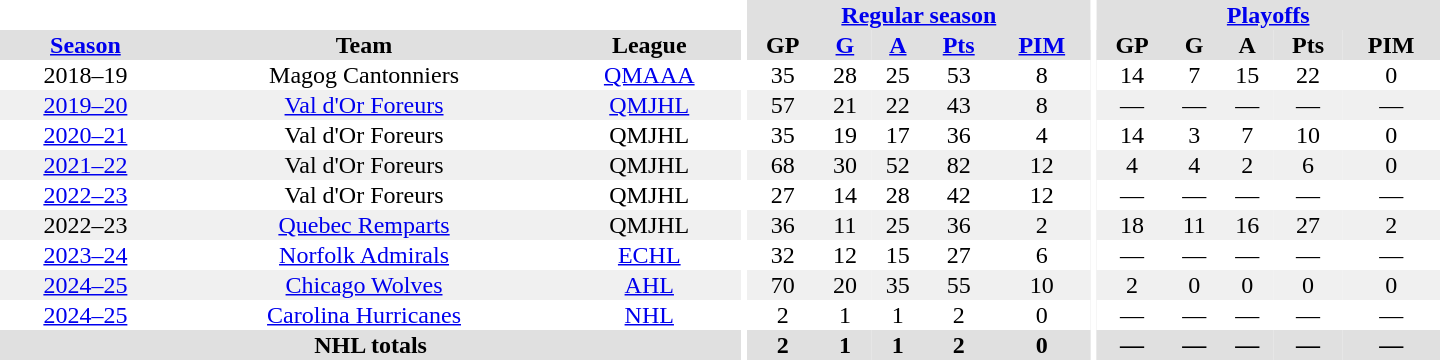<table border="0" cellpadding="1" cellspacing="0" style="text-align:center; width:60em">
<tr bgcolor="#e0e0e0">
<th colspan="3" bgcolor="#ffffff"></th>
<th rowspan="99" bgcolor="#ffffff"></th>
<th colspan="5"><a href='#'>Regular season</a></th>
<th rowspan="99" bgcolor="#ffffff"></th>
<th colspan="5"><a href='#'>Playoffs</a></th>
</tr>
<tr bgcolor="#e0e0e0">
<th><a href='#'>Season</a></th>
<th>Team</th>
<th>League</th>
<th>GP</th>
<th><a href='#'>G</a></th>
<th><a href='#'>A</a></th>
<th><a href='#'>Pts</a></th>
<th><a href='#'>PIM</a></th>
<th>GP</th>
<th>G</th>
<th>A</th>
<th>Pts</th>
<th>PIM</th>
</tr>
<tr>
<td>2018–19</td>
<td>Magog Cantonniers</td>
<td><a href='#'>QMAAA</a></td>
<td>35</td>
<td>28</td>
<td>25</td>
<td>53</td>
<td>8</td>
<td>14</td>
<td>7</td>
<td>15</td>
<td>22</td>
<td>0</td>
</tr>
<tr bgcolor="#f0f0f0">
<td><a href='#'>2019–20</a></td>
<td><a href='#'>Val d'Or Foreurs</a></td>
<td><a href='#'>QMJHL</a></td>
<td>57</td>
<td>21</td>
<td>22</td>
<td>43</td>
<td>8</td>
<td>—</td>
<td>—</td>
<td>—</td>
<td>—</td>
<td>—</td>
</tr>
<tr>
<td><a href='#'>2020–21</a></td>
<td>Val d'Or Foreurs</td>
<td>QMJHL</td>
<td>35</td>
<td>19</td>
<td>17</td>
<td>36</td>
<td>4</td>
<td>14</td>
<td>3</td>
<td>7</td>
<td>10</td>
<td>0</td>
</tr>
<tr bgcolor="#f0f0f0">
<td><a href='#'>2021–22</a></td>
<td>Val d'Or Foreurs</td>
<td>QMJHL</td>
<td>68</td>
<td>30</td>
<td>52</td>
<td>82</td>
<td>12</td>
<td>4</td>
<td>4</td>
<td>2</td>
<td>6</td>
<td>0</td>
</tr>
<tr>
<td><a href='#'>2022–23</a></td>
<td>Val d'Or Foreurs</td>
<td>QMJHL</td>
<td>27</td>
<td>14</td>
<td>28</td>
<td>42</td>
<td>12</td>
<td>—</td>
<td>—</td>
<td>—</td>
<td>—</td>
<td>—</td>
</tr>
<tr bgcolor="#f0f0f0">
<td>2022–23</td>
<td><a href='#'>Quebec Remparts</a></td>
<td>QMJHL</td>
<td>36</td>
<td>11</td>
<td>25</td>
<td>36</td>
<td>2</td>
<td>18</td>
<td>11</td>
<td>16</td>
<td>27</td>
<td>2</td>
</tr>
<tr>
<td><a href='#'>2023–24</a></td>
<td><a href='#'>Norfolk Admirals</a></td>
<td><a href='#'>ECHL</a></td>
<td>32</td>
<td>12</td>
<td>15</td>
<td>27</td>
<td>6</td>
<td>—</td>
<td>—</td>
<td>—</td>
<td>—</td>
<td>—</td>
</tr>
<tr bgcolor="#f0f0f0">
<td><a href='#'>2024–25</a></td>
<td><a href='#'>Chicago Wolves</a></td>
<td><a href='#'>AHL</a></td>
<td>70</td>
<td>20</td>
<td>35</td>
<td>55</td>
<td>10</td>
<td>2</td>
<td>0</td>
<td>0</td>
<td>0</td>
<td>0</td>
</tr>
<tr>
<td><a href='#'>2024–25</a></td>
<td><a href='#'>Carolina Hurricanes</a></td>
<td><a href='#'>NHL</a></td>
<td>2</td>
<td>1</td>
<td>1</td>
<td>2</td>
<td>0</td>
<td>—</td>
<td>—</td>
<td>—</td>
<td>—</td>
<td>—</td>
</tr>
<tr bgcolor="#e0e0e0">
<th colspan="3">NHL totals</th>
<th>2</th>
<th>1</th>
<th>1</th>
<th>2</th>
<th>0</th>
<th>—</th>
<th>—</th>
<th>—</th>
<th>—</th>
<th>—</th>
</tr>
</table>
